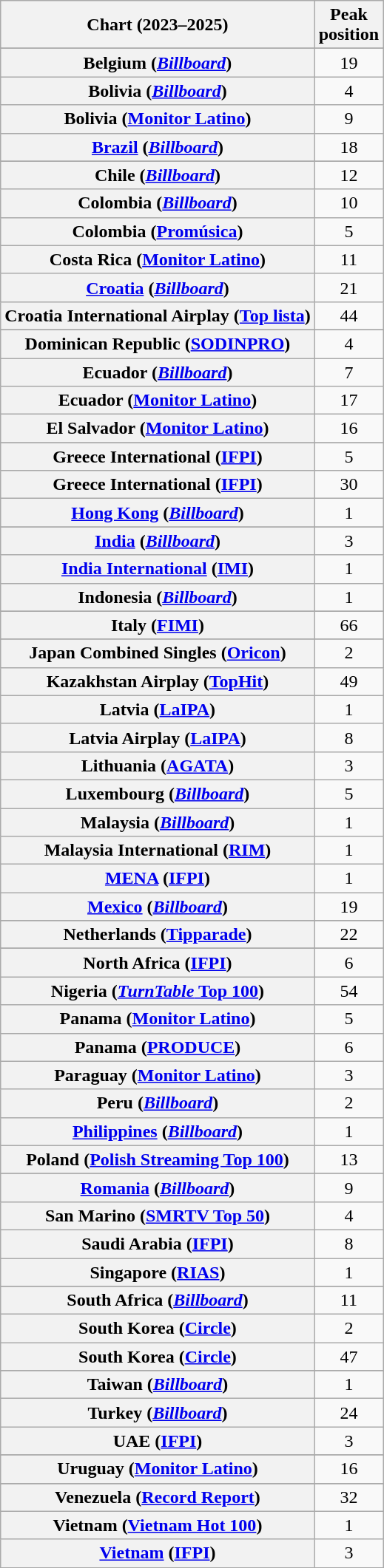<table class="wikitable sortable plainrowheaders" style="text-align:center">
<tr>
<th scope="col">Chart (2023–2025)</th>
<th scope="col">Peak<br>position</th>
</tr>
<tr>
</tr>
<tr>
</tr>
<tr>
</tr>
<tr>
<th scope="row">Belgium (<em><a href='#'>Billboard</a></em>)</th>
<td>19</td>
</tr>
<tr>
<th scope="row">Bolivia (<em><a href='#'>Billboard</a></em>)</th>
<td>4</td>
</tr>
<tr>
<th scope="row">Bolivia (<a href='#'>Monitor Latino</a>)</th>
<td>9</td>
</tr>
<tr>
<th scope="row"><a href='#'>Brazil</a> (<em><a href='#'>Billboard</a></em>)</th>
<td>18</td>
</tr>
<tr>
</tr>
<tr>
</tr>
<tr>
</tr>
<tr>
<th scope="row">Chile (<em><a href='#'>Billboard</a></em>)</th>
<td>12</td>
</tr>
<tr>
<th scope="row">Colombia (<em><a href='#'>Billboard</a></em>)</th>
<td>10</td>
</tr>
<tr>
<th scope="row">Colombia (<a href='#'>Promúsica</a>)</th>
<td>5</td>
</tr>
<tr>
<th scope="row">Costa Rica (<a href='#'>Monitor Latino</a>)</th>
<td>11</td>
</tr>
<tr>
<th scope="row"><a href='#'>Croatia</a> (<em><a href='#'>Billboard</a></em>)</th>
<td>21</td>
</tr>
<tr>
<th scope="row">Croatia International Airplay (<a href='#'>Top lista</a>)</th>
<td>44</td>
</tr>
<tr>
</tr>
<tr>
</tr>
<tr>
<th scope="row">Dominican Republic (<a href='#'>SODINPRO</a>)</th>
<td>4</td>
</tr>
<tr>
<th scope="row">Ecuador (<em><a href='#'>Billboard</a></em>)</th>
<td>7</td>
</tr>
<tr>
<th scope="row">Ecuador (<a href='#'>Monitor Latino</a>)</th>
<td>17</td>
</tr>
<tr>
<th scope="row">El Salvador (<a href='#'>Monitor Latino</a>)</th>
<td>16</td>
</tr>
<tr>
</tr>
<tr>
</tr>
<tr>
</tr>
<tr>
<th scope="row">Greece International (<a href='#'>IFPI</a>)<br></th>
<td>5</td>
</tr>
<tr>
<th scope="row">Greece International (<a href='#'>IFPI</a>)<br></th>
<td>30</td>
</tr>
<tr>
<th scope="row"><a href='#'>Hong Kong</a> (<em><a href='#'>Billboard</a></em>)</th>
<td>1</td>
</tr>
<tr>
</tr>
<tr>
<th scope="row"><a href='#'>India</a> (<em><a href='#'>Billboard</a></em>)</th>
<td>3</td>
</tr>
<tr>
<th scope="row"><a href='#'>India International</a> (<a href='#'>IMI</a>)</th>
<td>1</td>
</tr>
<tr>
<th scope="row">Indonesia (<em><a href='#'>Billboard</a></em>)</th>
<td>1</td>
</tr>
<tr>
</tr>
<tr>
<th scope="row">Italy (<a href='#'>FIMI</a>)</th>
<td>66</td>
</tr>
<tr>
</tr>
<tr>
<th scope="row">Japan Combined Singles (<a href='#'>Oricon</a>)</th>
<td>2</td>
</tr>
<tr>
<th scope="row">Kazakhstan Airplay (<a href='#'>TopHit</a>)</th>
<td>49</td>
</tr>
<tr>
<th scope="row">Latvia (<a href='#'>LaIPA</a>)</th>
<td>1</td>
</tr>
<tr>
<th scope="row">Latvia Airplay (<a href='#'>LaIPA</a>)</th>
<td>8</td>
</tr>
<tr>
<th scope="row">Lithuania (<a href='#'>AGATA</a>)</th>
<td>3</td>
</tr>
<tr>
<th scope="row">Luxembourg (<em><a href='#'>Billboard</a></em>)</th>
<td>5</td>
</tr>
<tr>
<th scope="row">Malaysia (<em><a href='#'>Billboard</a></em>)</th>
<td>1</td>
</tr>
<tr>
<th scope="row">Malaysia International (<a href='#'>RIM</a>)</th>
<td>1</td>
</tr>
<tr>
<th scope="row"><a href='#'>MENA</a> (<a href='#'>IFPI</a>)</th>
<td>1</td>
</tr>
<tr>
<th scope="row"><a href='#'>Mexico</a> (<em><a href='#'>Billboard</a></em>)</th>
<td>19</td>
</tr>
<tr>
</tr>
<tr>
<th scope="row">Netherlands (<a href='#'>Tipparade</a>)</th>
<td>22</td>
</tr>
<tr>
</tr>
<tr>
<th scope="row">North Africa (<a href='#'>IFPI</a>)</th>
<td>6</td>
</tr>
<tr>
<th scope="row">Nigeria (<a href='#'><em>TurnTable</em> Top 100</a>)</th>
<td>54</td>
</tr>
<tr>
<th scope="row">Panama (<a href='#'>Monitor Latino</a>)</th>
<td>5</td>
</tr>
<tr>
<th scope="row">Panama (<a href='#'>PRODUCE</a>)</th>
<td>6</td>
</tr>
<tr>
<th scope="row">Paraguay (<a href='#'>Monitor Latino</a>)</th>
<td>3</td>
</tr>
<tr>
<th scope="row">Peru (<em><a href='#'>Billboard</a></em>)</th>
<td>2</td>
</tr>
<tr>
<th scope="row"><a href='#'>Philippines</a> (<em><a href='#'>Billboard</a></em>)</th>
<td>1</td>
</tr>
<tr>
<th scope="row">Poland (<a href='#'>Polish Streaming Top 100</a>)</th>
<td>13</td>
</tr>
<tr>
</tr>
<tr>
<th scope="row"><a href='#'>Romania</a> (<em><a href='#'>Billboard</a></em>)</th>
<td>9</td>
</tr>
<tr>
<th scope="row">San Marino (<a href='#'>SMRTV Top 50</a>)</th>
<td>4</td>
</tr>
<tr>
<th scope="row">Saudi Arabia (<a href='#'>IFPI</a>)</th>
<td>8</td>
</tr>
<tr>
<th scope="row">Singapore (<a href='#'>RIAS</a>)</th>
<td>1</td>
</tr>
<tr>
</tr>
<tr>
<th scope="row">South Africa (<em><a href='#'>Billboard</a></em>)</th>
<td>11</td>
</tr>
<tr>
<th scope="row">South Korea (<a href='#'>Circle</a>)<br></th>
<td>2</td>
</tr>
<tr>
<th scope="row">South Korea (<a href='#'>Circle</a>)<br></th>
<td>47</td>
</tr>
<tr>
</tr>
<tr>
</tr>
<tr>
</tr>
<tr>
<th scope="row">Taiwan (<em><a href='#'>Billboard</a></em>)</th>
<td>1</td>
</tr>
<tr>
<th scope="row">Turkey (<em><a href='#'>Billboard</a></em>)</th>
<td>24</td>
</tr>
<tr>
<th scope="row">UAE (<a href='#'>IFPI</a>)</th>
<td>3</td>
</tr>
<tr>
</tr>
<tr>
<th scope="row">Uruguay (<a href='#'>Monitor Latino</a>)</th>
<td>16</td>
</tr>
<tr>
</tr>
<tr>
</tr>
<tr>
</tr>
<tr>
</tr>
<tr>
<th scope="row">Venezuela (<a href='#'>Record Report</a>)</th>
<td>32</td>
</tr>
<tr>
<th scope="row">Vietnam (<a href='#'>Vietnam Hot 100</a>)</th>
<td>1</td>
</tr>
<tr>
<th scope="row"><a href='#'>Vietnam</a> (<a href='#'>IFPI</a>)</th>
<td>3</td>
</tr>
</table>
